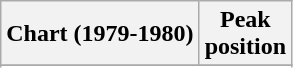<table class="wikitable sortable plainrowheaders" style="text-align:center">
<tr>
<th>Chart (1979-1980)</th>
<th>Peak<br>position</th>
</tr>
<tr>
</tr>
<tr>
</tr>
</table>
